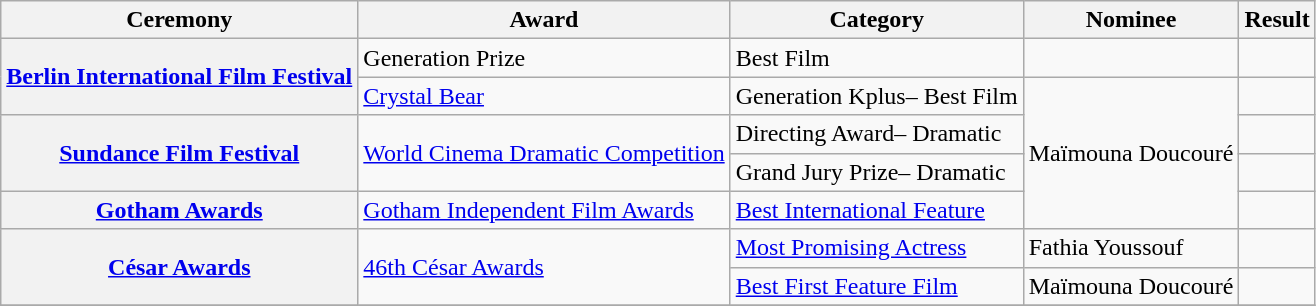<table class="wikitable plainrowheaders">
<tr>
<th scope="col">Ceremony</th>
<th scope="col">Award</th>
<th scope="col">Category</th>
<th scope="col">Nominee</th>
<th scope="col">Result</th>
</tr>
<tr>
<th scope="row" rowspan="2"><a href='#'>Berlin International Film Festival</a></th>
<td>Generation Prize</td>
<td>Best Film</td>
<td></td>
<td></td>
</tr>
<tr>
<td><a href='#'>Crystal Bear</a></td>
<td>Generation Kplus– Best Film</td>
<td rowspan="4">Maïmouna Doucouré</td>
<td></td>
</tr>
<tr>
<th scope="row" rowspan="2"><a href='#'>Sundance Film Festival</a></th>
<td rowspan="2"><a href='#'>World Cinema Dramatic Competition</a></td>
<td>Directing Award– Dramatic</td>
<td></td>
</tr>
<tr>
<td>Grand Jury Prize– Dramatic</td>
<td></td>
</tr>
<tr>
<th scope="row"><a href='#'>Gotham Awards</a></th>
<td><a href='#'>Gotham Independent Film Awards</a></td>
<td><a href='#'>Best International Feature</a></td>
<td></td>
</tr>
<tr>
<th scope="row" rowspan="2"><a href='#'>César Awards</a></th>
<td rowspan="2"><a href='#'>46th César Awards</a></td>
<td><a href='#'>Most Promising Actress</a></td>
<td>Fathia Youssouf</td>
<td></td>
</tr>
<tr>
<td><a href='#'>Best First Feature Film</a></td>
<td>Maïmouna Doucouré</td>
<td></td>
</tr>
<tr>
</tr>
</table>
